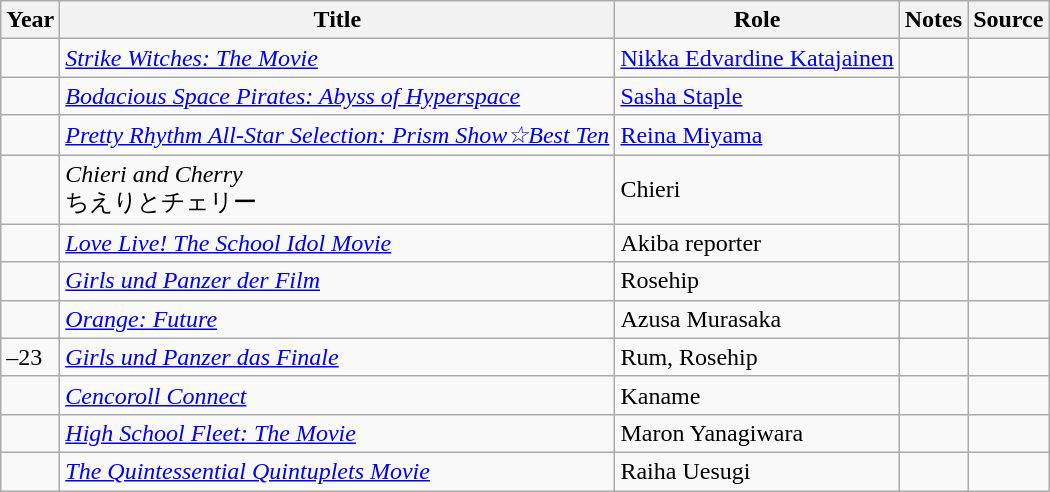<table class="wikitable sortable plainrowheaders">
<tr>
<th>Year</th>
<th>Title</th>
<th>Role</th>
<th class="unsortable">Notes</th>
<th class="unsortable">Source</th>
</tr>
<tr>
<td></td>
<td><em><a href='#'>Strike Witches: The Movie</a></em></td>
<td><a href='#'>Nikka Edvardine Katajainen</a></td>
<td></td>
<td></td>
</tr>
<tr>
<td></td>
<td><em><a href='#'>Bodacious Space Pirates: Abyss of Hyperspace</a></em></td>
<td><a href='#'>Sasha Staple</a></td>
<td></td>
<td></td>
</tr>
<tr>
<td></td>
<td><em><a href='#'>Pretty Rhythm All-Star Selection: Prism Show☆Best Ten</a></em></td>
<td><a href='#'>Reina Miyama</a></td>
<td></td>
<td></td>
</tr>
<tr>
<td></td>
<td><em>Chieri and Cherry</em><br>ちえりとチェリー</td>
<td>Chieri</td>
<td></td>
<td></td>
</tr>
<tr>
<td></td>
<td><em><a href='#'>Love Live! The School Idol Movie</a></em></td>
<td>Akiba reporter</td>
<td></td>
<td></td>
</tr>
<tr>
<td></td>
<td><em><a href='#'>Girls und Panzer der Film</a></em></td>
<td>Rosehip</td>
<td></td>
<td></td>
</tr>
<tr>
<td></td>
<td><em><a href='#'>Orange: Future</a></em></td>
<td>Azusa Murasaka</td>
<td></td>
<td></td>
</tr>
<tr>
<td>–23</td>
<td><em><a href='#'>Girls und Panzer das Finale</a></em></td>
<td>Rum, Rosehip</td>
<td></td>
<td></td>
</tr>
<tr>
<td></td>
<td><em><a href='#'>Cencoroll Connect</a></em></td>
<td>Kaname</td>
<td></td>
<td></td>
</tr>
<tr>
<td></td>
<td><em><a href='#'>High School Fleet: The Movie</a></em></td>
<td>Maron Yanagiwara</td>
<td></td>
<td></td>
</tr>
<tr>
<td></td>
<td><em><a href='#'>The Quintessential Quintuplets Movie</a></em></td>
<td>Raiha Uesugi</td>
<td></td>
<td></td>
</tr>
</table>
